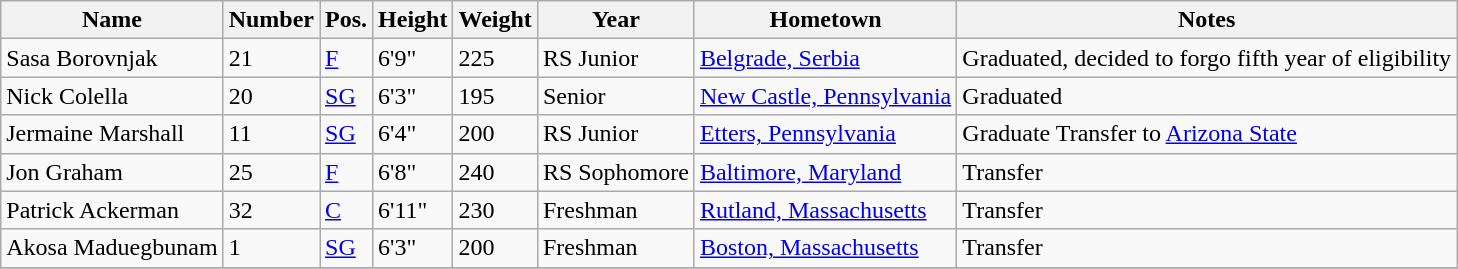<table class="wikitable sortable" border="1">
<tr>
<th>Name</th>
<th>Number</th>
<th>Pos.</th>
<th>Height</th>
<th>Weight</th>
<th>Year</th>
<th>Hometown</th>
<th class="unsortable">Notes</th>
</tr>
<tr>
<td sortname>Sasa Borovnjak</td>
<td>21</td>
<td><a href='#'>F</a></td>
<td>6'9"</td>
<td>225</td>
<td>RS Junior</td>
<td><a href='#'>Belgrade, Serbia</a></td>
<td>Graduated, decided to forgo fifth year of eligibility</td>
</tr>
<tr>
<td sortname>Nick Colella</td>
<td>20</td>
<td><a href='#'>SG</a></td>
<td>6'3"</td>
<td>195</td>
<td>Senior</td>
<td><a href='#'>New Castle, Pennsylvania</a></td>
<td>Graduated</td>
</tr>
<tr>
<td sortname>Jermaine Marshall</td>
<td>11</td>
<td><a href='#'>SG</a></td>
<td>6'4"</td>
<td>200</td>
<td>RS Junior</td>
<td><a href='#'>Etters, Pennsylvania</a></td>
<td>Graduate Transfer to <a href='#'>Arizona State</a></td>
</tr>
<tr>
<td sortname>Jon Graham</td>
<td>25</td>
<td><a href='#'>F</a></td>
<td>6'8"</td>
<td>240</td>
<td>RS Sophomore</td>
<td><a href='#'>Baltimore, Maryland</a></td>
<td>Transfer</td>
</tr>
<tr>
<td sortname>Patrick Ackerman</td>
<td>32</td>
<td><a href='#'>C</a></td>
<td>6'11"</td>
<td>230</td>
<td>Freshman</td>
<td><a href='#'>Rutland, Massachusetts</a></td>
<td>Transfer</td>
</tr>
<tr>
<td sortname>Akosa Maduegbunam</td>
<td>1</td>
<td><a href='#'>SG</a></td>
<td>6'3"</td>
<td>200</td>
<td>Freshman</td>
<td><a href='#'>Boston, Massachusetts</a></td>
<td>Transfer</td>
</tr>
<tr>
</tr>
</table>
